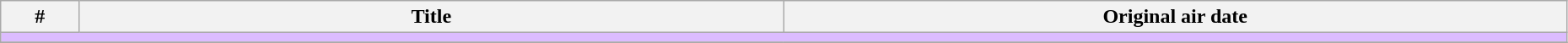<table class="wikitable" width="98%">
<tr>
<th width=5%>#</th>
<th width=45%>Title</th>
<th width=50%>Original air date</th>
</tr>
<tr>
<td colspan="5" bgcolor="#DCBCFF"></td>
</tr>
<tr>
</tr>
</table>
